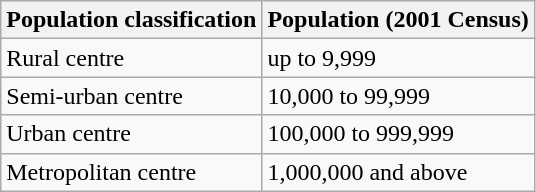<table class="wikitable" style="padding: 3px">
<tr>
<th><strong>Population classification</strong></th>
<th><strong>Population (2001 Census)</strong></th>
</tr>
<tr>
<td>Rural centre</td>
<td>up to 9,999</td>
</tr>
<tr>
<td>Semi-urban centre</td>
<td>10,000 to 99,999</td>
</tr>
<tr>
<td>Urban centre</td>
<td>100,000 to 999,999</td>
</tr>
<tr>
<td>Metropolitan centre</td>
<td>1,000,000 and above</td>
</tr>
</table>
